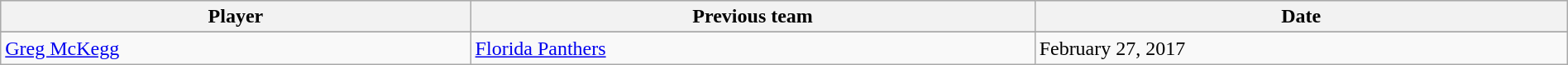<table class="wikitable" style="width:100%;">
<tr style="text-align:center; background:#ddd;">
<th style="width:30%;">Player</th>
<th style="width:36%;">Previous team</th>
<th style="width:34%;">Date</th>
</tr>
<tr>
</tr>
<tr>
<td><a href='#'>Greg McKegg</a></td>
<td><a href='#'>Florida Panthers</a></td>
<td>February 27, 2017</td>
</tr>
</table>
